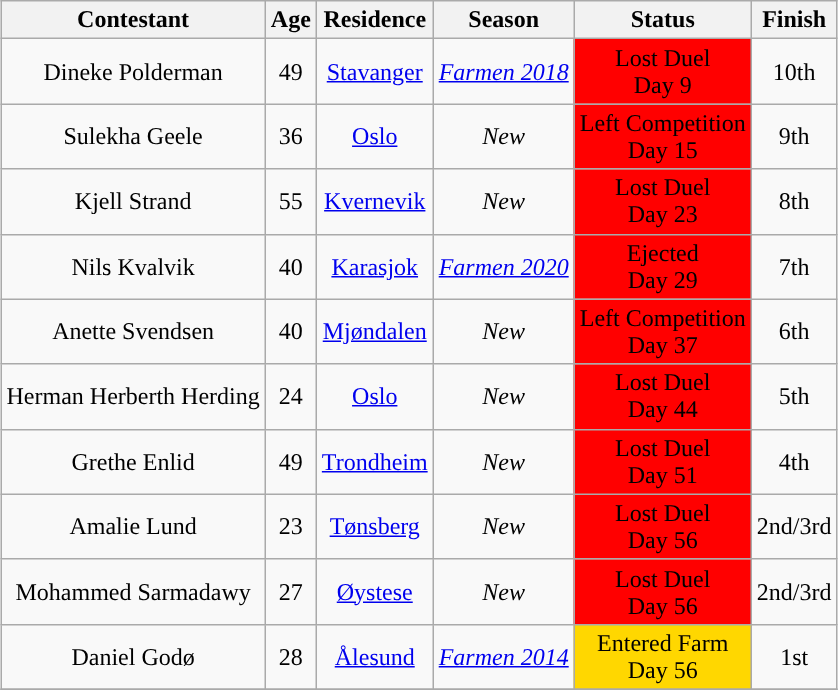<table class="wikitable sortable" style="margin:auto; text-align:center">
<tr>
<th>Contestant</th>
<th>Age</th>
<th>Residence</th>
<th>Season</th>
<th>Status</th>
<th>Finish</th>
</tr>
<tr>
<td>Dineke Polderman</td>
<td>49</td>
<td><a href='#'>Stavanger</a></td>
<td><em><a href='#'>Farmen 2018</a></em></td>
<td style="background:#ff0000;">Lost Duel<br>Day 9</td>
<td>10th</td>
</tr>
<tr>
<td>Sulekha Geele</td>
<td>36</td>
<td><a href='#'>Oslo</a></td>
<td><em>New</em></td>
<td style="background:#ff0000;">Left Competition<br>Day 15</td>
<td>9th</td>
</tr>
<tr>
<td>Kjell Strand</td>
<td>55</td>
<td><a href='#'>Kvernevik</a></td>
<td><em>New</em></td>
<td style="background:#ff0000;">Lost Duel<br>Day 23</td>
<td>8th</td>
</tr>
<tr>
<td>Nils Kvalvik</td>
<td>40</td>
<td><a href='#'>Karasjok</a></td>
<td><em><a href='#'>Farmen 2020</a></em></td>
<td style="background:#ff0000;">Ejected<br>Day 29</td>
<td>7th</td>
</tr>
<tr>
<td>Anette Svendsen</td>
<td>40</td>
<td><a href='#'>Mjøndalen</a></td>
<td><em>New</em></td>
<td style="background:#ff0000;">Left Competition<br>Day 37</td>
<td>6th</td>
</tr>
<tr>
<td>Herman Herberth Herding</td>
<td>24</td>
<td><a href='#'>Oslo</a></td>
<td><em>New</em></td>
<td style="background:#ff0000;">Lost Duel<br>Day 44</td>
<td>5th</td>
</tr>
<tr>
<td>Grethe Enlid</td>
<td>49</td>
<td><a href='#'>Trondheim</a></td>
<td><em>New</em></td>
<td style="background:#ff0000">Lost Duel<br>Day 51</td>
<td>4th</td>
</tr>
<tr>
<td>Amalie Lund</td>
<td>23</td>
<td><a href='#'>Tønsberg</a></td>
<td><em>New</em></td>
<td style="background:#ff0000;">Lost Duel<br>Day 56</td>
<td>2nd/3rd</td>
</tr>
<tr>
<td>Mohammed Sarmadawy</td>
<td>27</td>
<td><a href='#'>Øystese</a></td>
<td><em>New</em></td>
<td style="background:#ff0000;">Lost Duel<br>Day 56</td>
<td>2nd/3rd</td>
</tr>
<tr>
<td>Daniel Godø</td>
<td>28</td>
<td><a href='#'>Ålesund</a></td>
<td><em><a href='#'>Farmen 2014</a></em></td>
<td style="background:gold;">Entered Farm<br>Day 56</td>
<td>1st</td>
</tr>
<tr>
</tr>
</table>
